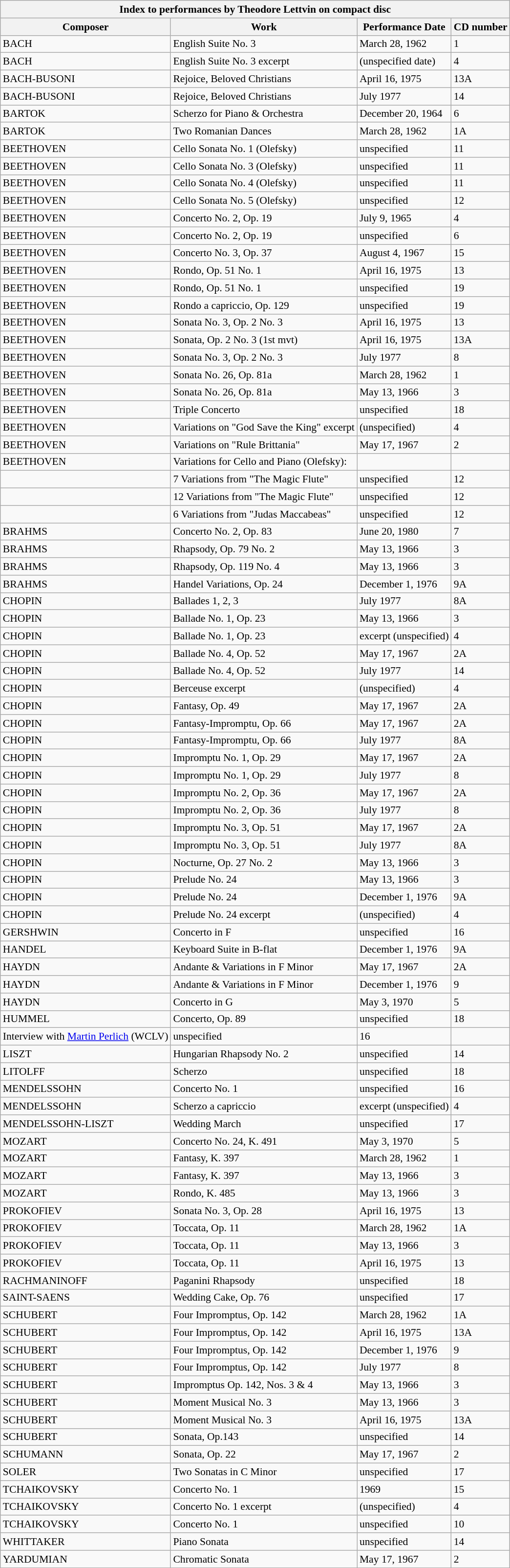<table class="wikitable" style="font-size: 90%;">
<tr>
<th colspan="4">Index to performances by Theodore Lettvin on compact disc</th>
</tr>
<tr>
<th>Composer</th>
<th>Work</th>
<th>Performance Date</th>
<th>CD number</th>
</tr>
<tr>
<td>BACH</td>
<td>English Suite No. 3</td>
<td>March 28, 1962</td>
<td>1</td>
</tr>
<tr>
<td>BACH</td>
<td>English Suite No. 3 excerpt</td>
<td>(unspecified date)</td>
<td>4</td>
</tr>
<tr>
<td>BACH-BUSONI</td>
<td>Rejoice, Beloved Christians</td>
<td>April 16, 1975</td>
<td>13A</td>
</tr>
<tr>
<td>BACH-BUSONI</td>
<td>Rejoice, Beloved Christians</td>
<td>July 1977</td>
<td>14</td>
</tr>
<tr>
<td>BARTOK</td>
<td>Scherzo for Piano & Orchestra</td>
<td>December 20, 1964</td>
<td>6</td>
</tr>
<tr>
<td>BARTOK</td>
<td>Two Romanian Dances</td>
<td>March 28, 1962</td>
<td>1A</td>
</tr>
<tr>
<td>BEETHOVEN</td>
<td>Cello Sonata No. 1 (Olefsky)</td>
<td>unspecified</td>
<td>11</td>
</tr>
<tr>
<td>BEETHOVEN</td>
<td>Cello Sonata No. 3 (Olefsky)</td>
<td>unspecified</td>
<td>11</td>
</tr>
<tr>
<td>BEETHOVEN</td>
<td>Cello Sonata No. 4 (Olefsky)</td>
<td>unspecified</td>
<td>11</td>
</tr>
<tr>
<td>BEETHOVEN</td>
<td>Cello Sonata No. 5 (Olefsky)</td>
<td>unspecified</td>
<td>12</td>
</tr>
<tr>
<td>BEETHOVEN</td>
<td>Concerto No. 2, Op. 19</td>
<td>July 9, 1965</td>
<td>4</td>
</tr>
<tr>
<td>BEETHOVEN</td>
<td>Concerto No. 2, Op. 19</td>
<td>unspecified</td>
<td>6</td>
</tr>
<tr>
<td>BEETHOVEN</td>
<td>Concerto No. 3, Op. 37</td>
<td>August 4, 1967</td>
<td>15</td>
</tr>
<tr>
<td>BEETHOVEN</td>
<td>Rondo, Op. 51 No. 1</td>
<td>April 16, 1975</td>
<td>13</td>
</tr>
<tr>
<td>BEETHOVEN</td>
<td>Rondo, Op. 51 No. 1</td>
<td>unspecified</td>
<td>19</td>
</tr>
<tr>
<td>BEETHOVEN</td>
<td>Rondo a capriccio, Op. 129</td>
<td>unspecified</td>
<td>19</td>
</tr>
<tr>
<td>BEETHOVEN</td>
<td>Sonata No. 3, Op. 2 No. 3</td>
<td>April 16, 1975</td>
<td>13</td>
</tr>
<tr>
<td>BEETHOVEN</td>
<td>Sonata, Op. 2 No. 3 (1st mvt)</td>
<td>April 16, 1975</td>
<td>13A</td>
</tr>
<tr>
<td>BEETHOVEN</td>
<td>Sonata No. 3, Op. 2 No. 3</td>
<td>July 1977</td>
<td>8</td>
</tr>
<tr>
<td>BEETHOVEN</td>
<td>Sonata No. 26, Op. 81a</td>
<td>March 28, 1962</td>
<td>1</td>
</tr>
<tr>
<td>BEETHOVEN</td>
<td>Sonata No. 26, Op. 81a</td>
<td>May 13, 1966</td>
<td>3</td>
</tr>
<tr>
<td>BEETHOVEN</td>
<td>Triple Concerto</td>
<td>unspecified</td>
<td>18</td>
</tr>
<tr>
<td>BEETHOVEN</td>
<td>Variations on "God Save the King" excerpt</td>
<td>(unspecified)</td>
<td>4</td>
</tr>
<tr>
<td>BEETHOVEN</td>
<td>Variations on "Rule Brittania"</td>
<td>May 17, 1967</td>
<td>2</td>
</tr>
<tr>
<td>BEETHOVEN</td>
<td>Variations for Cello and Piano (Olefsky):</td>
<td></td>
<td></td>
</tr>
<tr>
<td></td>
<td>7 Variations from "The Magic Flute"</td>
<td>unspecified</td>
<td>12</td>
</tr>
<tr>
<td></td>
<td>12 Variations from "The Magic Flute"</td>
<td>unspecified</td>
<td>12</td>
</tr>
<tr>
<td></td>
<td>6 Variations from "Judas Maccabeas"</td>
<td>unspecified</td>
<td>12</td>
</tr>
<tr>
<td>BRAHMS</td>
<td>Concerto No. 2, Op. 83</td>
<td>June 20, 1980</td>
<td>7</td>
</tr>
<tr>
<td>BRAHMS</td>
<td>Rhapsody, Op. 79 No. 2</td>
<td>May 13, 1966</td>
<td>3</td>
</tr>
<tr>
<td>BRAHMS</td>
<td>Rhapsody, Op. 119 No. 4</td>
<td>May 13, 1966</td>
<td>3</td>
</tr>
<tr>
<td>BRAHMS</td>
<td>Handel Variations, Op. 24</td>
<td>December 1, 1976</td>
<td>9A</td>
</tr>
<tr>
<td>CHOPIN</td>
<td>Ballades 1, 2, 3</td>
<td>July 1977</td>
<td>8A</td>
</tr>
<tr>
<td>CHOPIN</td>
<td>Ballade No. 1, Op. 23</td>
<td>May 13, 1966</td>
<td>3</td>
</tr>
<tr>
<td>CHOPIN</td>
<td>Ballade No. 1, Op. 23</td>
<td>excerpt (unspecified)</td>
<td>4</td>
</tr>
<tr>
<td>CHOPIN</td>
<td>Ballade No. 4, Op. 52</td>
<td>May 17, 1967</td>
<td>2A</td>
</tr>
<tr>
<td>CHOPIN</td>
<td>Ballade No. 4, Op. 52</td>
<td>July 1977</td>
<td>14</td>
</tr>
<tr>
<td>CHOPIN</td>
<td>Berceuse excerpt</td>
<td>(unspecified)</td>
<td>4</td>
</tr>
<tr>
<td>CHOPIN</td>
<td>Fantasy, Op. 49</td>
<td>May 17, 1967</td>
<td>2A</td>
</tr>
<tr>
<td>CHOPIN</td>
<td>Fantasy-Impromptu, Op. 66</td>
<td>May 17, 1967</td>
<td>2A</td>
</tr>
<tr>
<td>CHOPIN</td>
<td>Fantasy-Impromptu, Op. 66</td>
<td>July 1977</td>
<td>8A</td>
</tr>
<tr>
<td>CHOPIN</td>
<td>Impromptu No. 1, Op. 29</td>
<td>May 17, 1967</td>
<td>2A</td>
</tr>
<tr>
<td>CHOPIN</td>
<td>Impromptu No. 1, Op. 29</td>
<td>July 1977</td>
<td>8</td>
</tr>
<tr>
<td>CHOPIN</td>
<td>Impromptu No. 2, Op. 36</td>
<td>May 17, 1967</td>
<td>2A</td>
</tr>
<tr>
<td>CHOPIN</td>
<td>Impromptu No. 2, Op. 36</td>
<td>July 1977</td>
<td>8</td>
</tr>
<tr>
<td>CHOPIN</td>
<td>Impromptu No. 3, Op. 51</td>
<td>May 17, 1967</td>
<td>2A</td>
</tr>
<tr>
<td>CHOPIN</td>
<td>Impromptu No. 3, Op. 51</td>
<td>July 1977</td>
<td>8A</td>
</tr>
<tr>
<td>CHOPIN</td>
<td>Nocturne, Op. 27 No. 2</td>
<td>May 13, 1966</td>
<td>3</td>
</tr>
<tr>
<td>CHOPIN</td>
<td>Prelude No. 24</td>
<td>May 13, 1966</td>
<td>3</td>
</tr>
<tr>
<td>CHOPIN</td>
<td>Prelude No. 24</td>
<td>December 1, 1976</td>
<td>9A</td>
</tr>
<tr>
<td>CHOPIN</td>
<td>Prelude No. 24 excerpt</td>
<td>(unspecified)</td>
<td>4</td>
</tr>
<tr>
<td>GERSHWIN</td>
<td>Concerto in F</td>
<td>unspecified</td>
<td>16</td>
</tr>
<tr>
<td>HANDEL</td>
<td>Keyboard Suite in B-flat</td>
<td>December 1, 1976</td>
<td>9A</td>
</tr>
<tr>
<td>HAYDN</td>
<td>Andante & Variations in F Minor</td>
<td>May 17, 1967</td>
<td>2A</td>
</tr>
<tr>
<td>HAYDN</td>
<td>Andante & Variations in F Minor</td>
<td>December 1, 1976</td>
<td>9</td>
</tr>
<tr>
<td>HAYDN</td>
<td>Concerto in G</td>
<td>May 3, 1970</td>
<td>5</td>
</tr>
<tr>
<td>HUMMEL</td>
<td>Concerto, Op. 89</td>
<td>unspecified</td>
<td>18</td>
</tr>
<tr>
<td>Interview with <a href='#'>Martin Perlich</a> (WCLV)</td>
<td>unspecified</td>
<td>16</td>
</tr>
<tr>
<td>LISZT</td>
<td>Hungarian Rhapsody No. 2</td>
<td>unspecified</td>
<td>14</td>
</tr>
<tr>
<td>LITOLFF</td>
<td>Scherzo</td>
<td>unspecified</td>
<td>18</td>
</tr>
<tr>
<td>MENDELSSOHN</td>
<td>Concerto No. 1</td>
<td>unspecified</td>
<td>16</td>
</tr>
<tr>
<td>MENDELSSOHN</td>
<td>Scherzo a capriccio</td>
<td>excerpt (unspecified)</td>
<td>4</td>
</tr>
<tr>
<td>MENDELSSOHN-LISZT</td>
<td>Wedding March</td>
<td>unspecified</td>
<td>17</td>
</tr>
<tr>
<td>MOZART</td>
<td>Concerto No. 24, K. 491</td>
<td>May 3, 1970</td>
<td>5</td>
</tr>
<tr>
<td>MOZART</td>
<td>Fantasy, K. 397</td>
<td>March 28, 1962</td>
<td>1</td>
</tr>
<tr>
<td>MOZART</td>
<td>Fantasy, K. 397</td>
<td>May 13, 1966</td>
<td>3</td>
</tr>
<tr>
<td>MOZART</td>
<td>Rondo, K. 485</td>
<td>May 13, 1966</td>
<td>3</td>
</tr>
<tr>
<td>PROKOFIEV</td>
<td>Sonata No. 3, Op. 28</td>
<td>April 16, 1975</td>
<td>13</td>
</tr>
<tr>
<td>PROKOFIEV</td>
<td>Toccata, Op. 11</td>
<td>March 28, 1962</td>
<td>1A</td>
</tr>
<tr>
<td>PROKOFIEV</td>
<td>Toccata, Op. 11</td>
<td>May 13, 1966</td>
<td>3</td>
</tr>
<tr>
<td>PROKOFIEV</td>
<td>Toccata, Op. 11</td>
<td>April 16, 1975</td>
<td>13</td>
</tr>
<tr>
<td>RACHMANINOFF</td>
<td>Paganini Rhapsody</td>
<td>unspecified</td>
<td>18</td>
</tr>
<tr>
<td>SAINT-SAENS</td>
<td>Wedding Cake, Op. 76</td>
<td>unspecified</td>
<td>17</td>
</tr>
<tr>
<td>SCHUBERT</td>
<td>Four Impromptus, Op. 142</td>
<td>March 28, 1962</td>
<td>1A</td>
</tr>
<tr>
<td>SCHUBERT</td>
<td>Four Impromptus, Op. 142</td>
<td>April 16, 1975</td>
<td>13A</td>
</tr>
<tr>
<td>SCHUBERT</td>
<td>Four Impromptus, Op. 142</td>
<td>December 1, 1976</td>
<td>9</td>
</tr>
<tr>
<td>SCHUBERT</td>
<td>Four Impromptus, Op. 142</td>
<td>July 1977</td>
<td>8</td>
</tr>
<tr>
<td>SCHUBERT</td>
<td>Impromptus Op. 142, Nos. 3 & 4</td>
<td>May 13, 1966</td>
<td>3</td>
</tr>
<tr>
<td>SCHUBERT</td>
<td>Moment Musical No. 3</td>
<td>May 13, 1966</td>
<td>3</td>
</tr>
<tr>
<td>SCHUBERT</td>
<td>Moment Musical No. 3</td>
<td>April 16, 1975</td>
<td>13A</td>
</tr>
<tr>
<td>SCHUBERT</td>
<td>Sonata, Op.143</td>
<td>unspecified</td>
<td>14</td>
</tr>
<tr>
<td>SCHUMANN</td>
<td>Sonata, Op. 22</td>
<td>May 17, 1967</td>
<td>2</td>
</tr>
<tr>
<td>SOLER</td>
<td>Two Sonatas in C Minor</td>
<td>unspecified</td>
<td>17</td>
</tr>
<tr>
<td>TCHAIKOVSKY</td>
<td>Concerto No. 1</td>
<td>1969</td>
<td>15</td>
</tr>
<tr>
<td>TCHAIKOVSKY</td>
<td>Concerto No. 1 excerpt</td>
<td>(unspecified)</td>
<td>4</td>
</tr>
<tr>
<td>TCHAIKOVSKY</td>
<td>Concerto No. 1</td>
<td>unspecified</td>
<td>10</td>
</tr>
<tr>
<td>WHITTAKER</td>
<td>Piano Sonata</td>
<td>unspecified</td>
<td>14</td>
</tr>
<tr>
<td>YARDUMIAN</td>
<td>Chromatic Sonata</td>
<td>May 17, 1967</td>
<td>2</td>
</tr>
</table>
